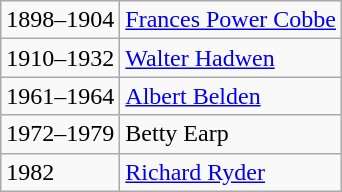<table class="wikitable">
<tr>
<td>1898–1904</td>
<td><a href='#'>Frances Power Cobbe</a></td>
</tr>
<tr>
<td>1910–1932</td>
<td><a href='#'>Walter Hadwen</a></td>
</tr>
<tr>
<td>1961–1964</td>
<td><a href='#'>Albert Belden</a></td>
</tr>
<tr>
<td>1972–1979</td>
<td>Betty Earp</td>
</tr>
<tr>
<td>1982</td>
<td><a href='#'>Richard Ryder</a></td>
</tr>
</table>
